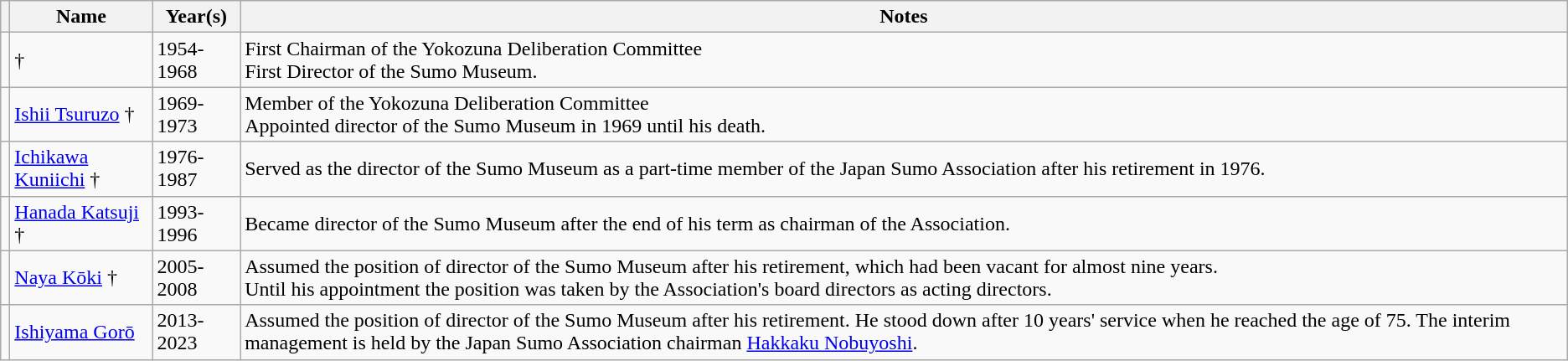<table class="wikitable">
<tr>
<th></th>
<th>Name</th>
<th>Year(s)</th>
<th>Notes</th>
</tr>
<tr>
<td></td>
<td> †</td>
<td>1954-1968</td>
<td>First Chairman of the Yokozuna Deliberation Committee <br> First Director of the Sumo Museum.</td>
</tr>
<tr>
<td></td>
<td><a href='#'>Ishii Tsuruzo</a> †</td>
<td>1969-1973</td>
<td>Member of the Yokozuna Deliberation Committee <br> Appointed director of the Sumo Museum in 1969 until his death.</td>
</tr>
<tr>
<td></td>
<td><a href='#'>Ichikawa Kuniichi</a> †</td>
<td>1976-1987</td>
<td>Served as the director of the Sumo Museum as a part-time member of the Japan Sumo Association after his retirement in 1976.</td>
</tr>
<tr>
<td></td>
<td><a href='#'>Hanada Katsuji</a> †</td>
<td>1993-1996</td>
<td>Became director of the Sumo Museum after the end of his term as chairman of the Association.</td>
</tr>
<tr>
<td></td>
<td><a href='#'>Naya Kōki</a> †</td>
<td>2005-2008</td>
<td>Assumed the position of director of the Sumo Museum after his retirement, which had been vacant for almost nine years. <br>Until his appointment the position was taken by the Association's board directors as acting directors.</td>
</tr>
<tr>
<td></td>
<td><a href='#'>Ishiyama Gorō</a></td>
<td>2013-2023</td>
<td>Assumed the position of director of the Sumo Museum after his retirement. He stood down after 10 years' service when he reached the age of 75. The interim management is held by the Japan Sumo Association chairman <a href='#'>Hakkaku Nobuyoshi</a>.</td>
</tr>
</table>
